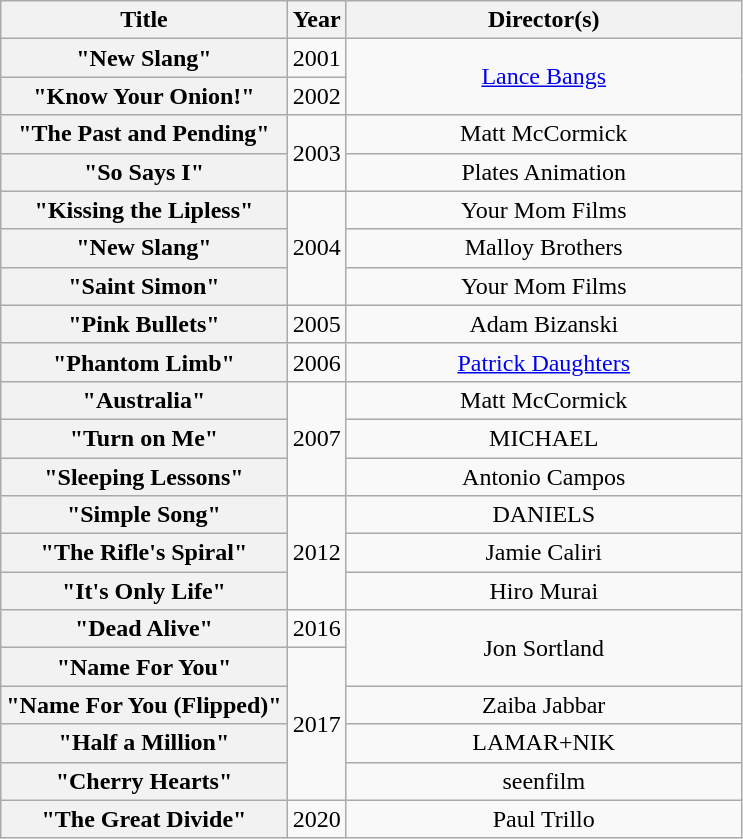<table class="wikitable plainrowheaders" style="text-align:center;">
<tr>
<th>Title</th>
<th scope="col">Year</th>
<th scope="col" style="width:16em;">Director(s)</th>
</tr>
<tr>
<th scope="row">"New Slang"</th>
<td>2001</td>
<td rowspan="2"><a href='#'>Lance Bangs</a></td>
</tr>
<tr>
<th scope="row">"Know Your Onion!"</th>
<td>2002</td>
</tr>
<tr>
<th scope="row">"The Past and Pending"</th>
<td rowspan="2">2003</td>
<td>Matt McCormick</td>
</tr>
<tr>
<th scope="row">"So Says I"</th>
<td>Plates Animation</td>
</tr>
<tr>
<th scope="row">"Kissing the Lipless"</th>
<td rowspan="3">2004</td>
<td>Your Mom Films</td>
</tr>
<tr>
<th scope="row">"New Slang"</th>
<td>Malloy Brothers</td>
</tr>
<tr>
<th scope="row">"Saint Simon"</th>
<td>Your Mom Films</td>
</tr>
<tr>
<th scope="row">"Pink Bullets"</th>
<td>2005</td>
<td>Adam Bizanski</td>
</tr>
<tr>
<th scope="row">"Phantom Limb"</th>
<td>2006</td>
<td><a href='#'>Patrick Daughters</a></td>
</tr>
<tr>
<th scope="row">"Australia"</th>
<td rowspan="3">2007</td>
<td>Matt McCormick</td>
</tr>
<tr>
<th scope="row">"Turn on Me"</th>
<td>MICHAEL</td>
</tr>
<tr>
<th scope="row">"Sleeping Lessons"</th>
<td>Antonio Campos </td>
</tr>
<tr>
<th scope="row">"Simple Song"</th>
<td rowspan="3">2012</td>
<td>DANIELS</td>
</tr>
<tr>
<th scope="row">"The Rifle's Spiral"</th>
<td>Jamie Caliri</td>
</tr>
<tr>
<th scope="row">"It's Only Life"</th>
<td>Hiro Murai</td>
</tr>
<tr>
<th scope="row">"Dead Alive"</th>
<td>2016</td>
<td rowspan="2">Jon Sortland</td>
</tr>
<tr>
<th scope="row">"Name For You"</th>
<td rowspan="4">2017</td>
</tr>
<tr>
<th scope="row">"Name For You (Flipped)"</th>
<td>Zaiba Jabbar</td>
</tr>
<tr>
<th scope="row">"Half a Million"</th>
<td>LAMAR+NIK</td>
</tr>
<tr>
<th scope="row">"Cherry Hearts"</th>
<td>seenfilm</td>
</tr>
<tr>
<th scope="row">"The Great Divide"</th>
<td>2020</td>
<td>Paul Trillo</td>
</tr>
</table>
